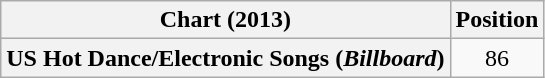<table class="wikitable plainrowheaders">
<tr>
<th>Chart (2013)</th>
<th>Position</th>
</tr>
<tr>
<th scope="row">US Hot Dance/Electronic Songs (<em>Billboard</em>)</th>
<td style="text-align:center">86</td>
</tr>
</table>
